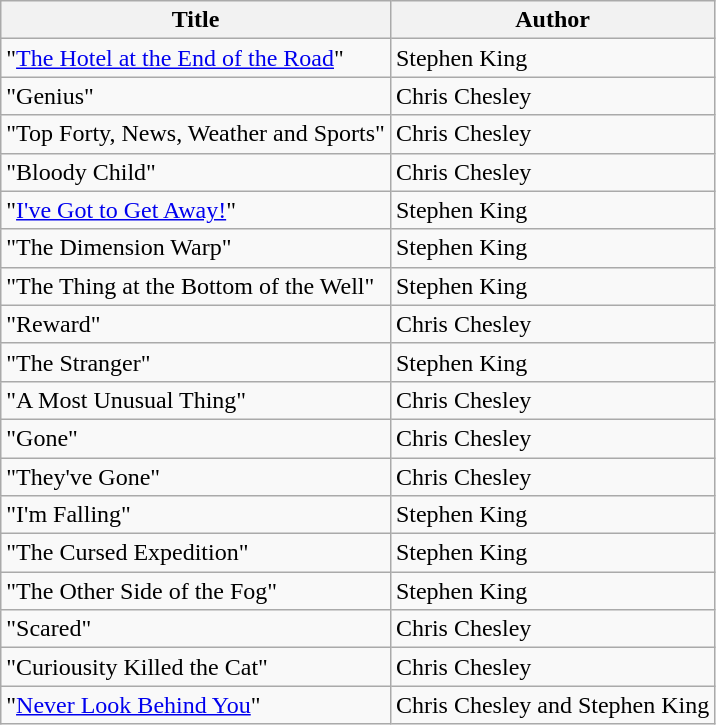<table class="wikitable">
<tr>
<th>Title</th>
<th>Author</th>
</tr>
<tr>
<td>"<a href='#'>The Hotel at the End of the Road</a>"</td>
<td>Stephen King</td>
</tr>
<tr>
<td>"Genius"</td>
<td>Chris Chesley</td>
</tr>
<tr>
<td>"Top Forty, News, Weather and Sports"</td>
<td>Chris Chesley</td>
</tr>
<tr>
<td>"Bloody Child"</td>
<td>Chris Chesley</td>
</tr>
<tr>
<td>"<a href='#'>I've Got to Get Away!</a>"</td>
<td>Stephen King</td>
</tr>
<tr>
<td>"The Dimension Warp"</td>
<td>Stephen King</td>
</tr>
<tr>
<td>"The Thing at the Bottom of the Well"</td>
<td>Stephen King</td>
</tr>
<tr>
<td>"Reward"</td>
<td>Chris Chesley</td>
</tr>
<tr>
<td>"The Stranger"</td>
<td>Stephen King</td>
</tr>
<tr>
<td>"A Most Unusual Thing"</td>
<td>Chris Chesley</td>
</tr>
<tr>
<td>"Gone"</td>
<td>Chris Chesley</td>
</tr>
<tr>
<td>"They've Gone"</td>
<td>Chris Chesley</td>
</tr>
<tr>
<td>"I'm Falling"</td>
<td>Stephen King</td>
</tr>
<tr>
<td>"The Cursed Expedition"</td>
<td>Stephen King</td>
</tr>
<tr>
<td>"The Other Side of the Fog"</td>
<td>Stephen King</td>
</tr>
<tr>
<td>"Scared"</td>
<td>Chris Chesley</td>
</tr>
<tr>
<td>"Curiousity  Killed the Cat"</td>
<td>Chris Chesley</td>
</tr>
<tr>
<td>"<a href='#'>Never Look Behind You</a>"</td>
<td>Chris Chesley and Stephen King</td>
</tr>
</table>
